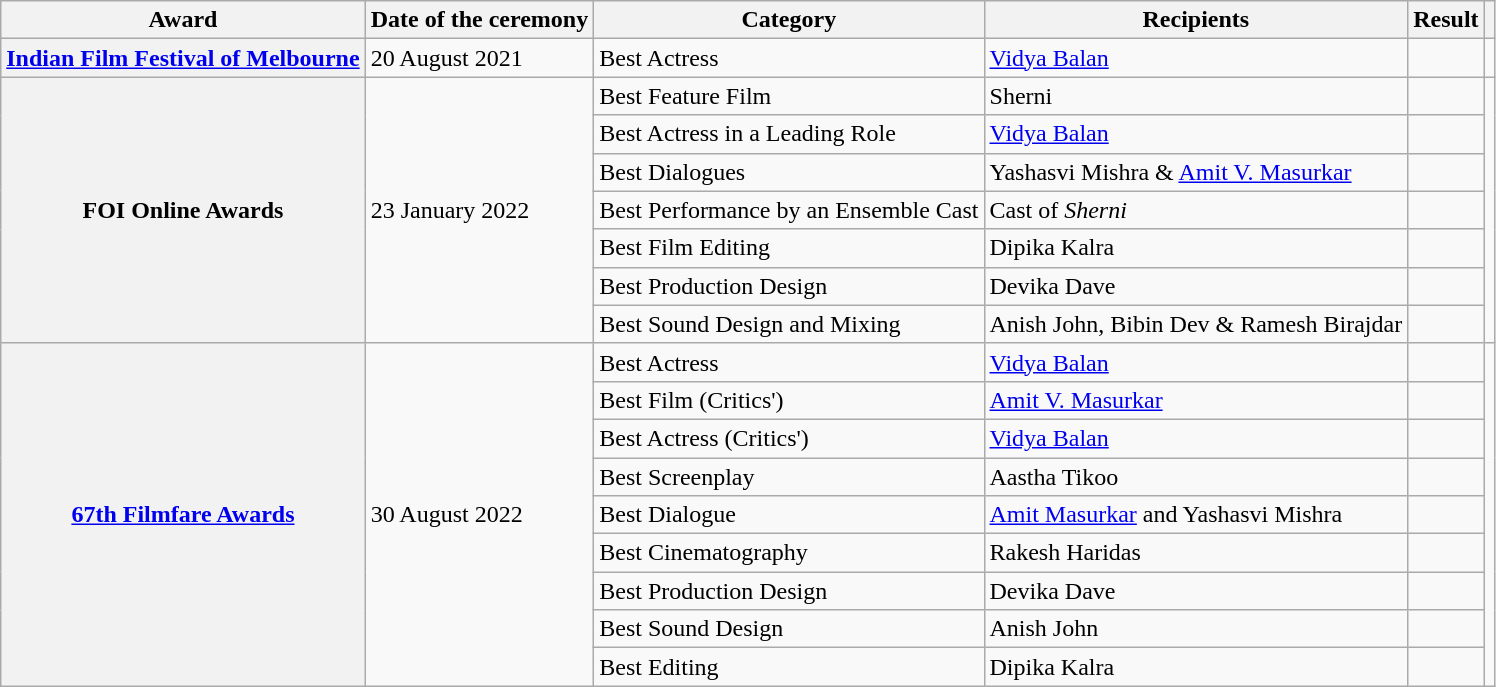<table class="wikitable plainrowheaders sortable">
<tr>
<th scope="col">Award</th>
<th scope="col">Date of the ceremony</th>
<th scope="col">Category</th>
<th scope="col">Recipients</th>
<th scope="col">Result</th>
<th scope="col" class="unsortable"></th>
</tr>
<tr>
<th scope="row"><a href='#'>Indian Film Festival of Melbourne</a></th>
<td>20 August 2021</td>
<td>Best Actress</td>
<td><a href='#'>Vidya Balan</a></td>
<td></td>
<td style="text-align: center;"></td>
</tr>
<tr>
<th scope="row" rowspan="7">FOI Online Awards</th>
<td rowspan="7">23 January 2022</td>
<td>Best Feature Film</td>
<td>Sherni</td>
<td></td>
<td style="text-align: center;" rowspan="7"></td>
</tr>
<tr>
<td>Best Actress in a Leading Role</td>
<td><a href='#'>Vidya Balan</a></td>
<td></td>
</tr>
<tr>
<td>Best Dialogues</td>
<td>Yashasvi Mishra & <a href='#'>Amit V. Masurkar</a></td>
<td></td>
</tr>
<tr>
<td>Best Performance by an Ensemble Cast</td>
<td>Cast of <em>Sherni</em></td>
<td></td>
</tr>
<tr>
<td>Best Film Editing</td>
<td>Dipika Kalra</td>
<td></td>
</tr>
<tr>
<td>Best Production Design</td>
<td>Devika Dave</td>
<td></td>
</tr>
<tr>
<td>Best Sound Design and Mixing</td>
<td>Anish John, Bibin Dev & Ramesh Birajdar</td>
<td></td>
</tr>
<tr>
<th scope="row" rowspan="9"><a href='#'>67th Filmfare Awards</a></th>
<td rowspan = "9">30 August 2022</td>
<td>Best Actress</td>
<td><a href='#'>Vidya Balan</a></td>
<td></td>
</tr>
<tr>
<td>Best Film (Critics')</td>
<td><a href='#'>Amit V. Masurkar</a></td>
<td></td>
</tr>
<tr>
<td>Best Actress (Critics')</td>
<td><a href='#'>Vidya Balan</a></td>
<td></td>
</tr>
<tr>
<td>Best Screenplay</td>
<td>Aastha Tikoo</td>
<td></td>
</tr>
<tr>
<td>Best Dialogue</td>
<td><a href='#'>Amit Masurkar</a> and Yashasvi Mishra</td>
<td></td>
</tr>
<tr>
<td>Best Cinematography</td>
<td>Rakesh Haridas</td>
<td></td>
</tr>
<tr>
<td>Best Production Design</td>
<td>Devika Dave</td>
<td></td>
</tr>
<tr>
<td>Best Sound Design</td>
<td>Anish John</td>
<td></td>
</tr>
<tr>
<td>Best Editing</td>
<td>Dipika Kalra</td>
<td></td>
</tr>
</table>
